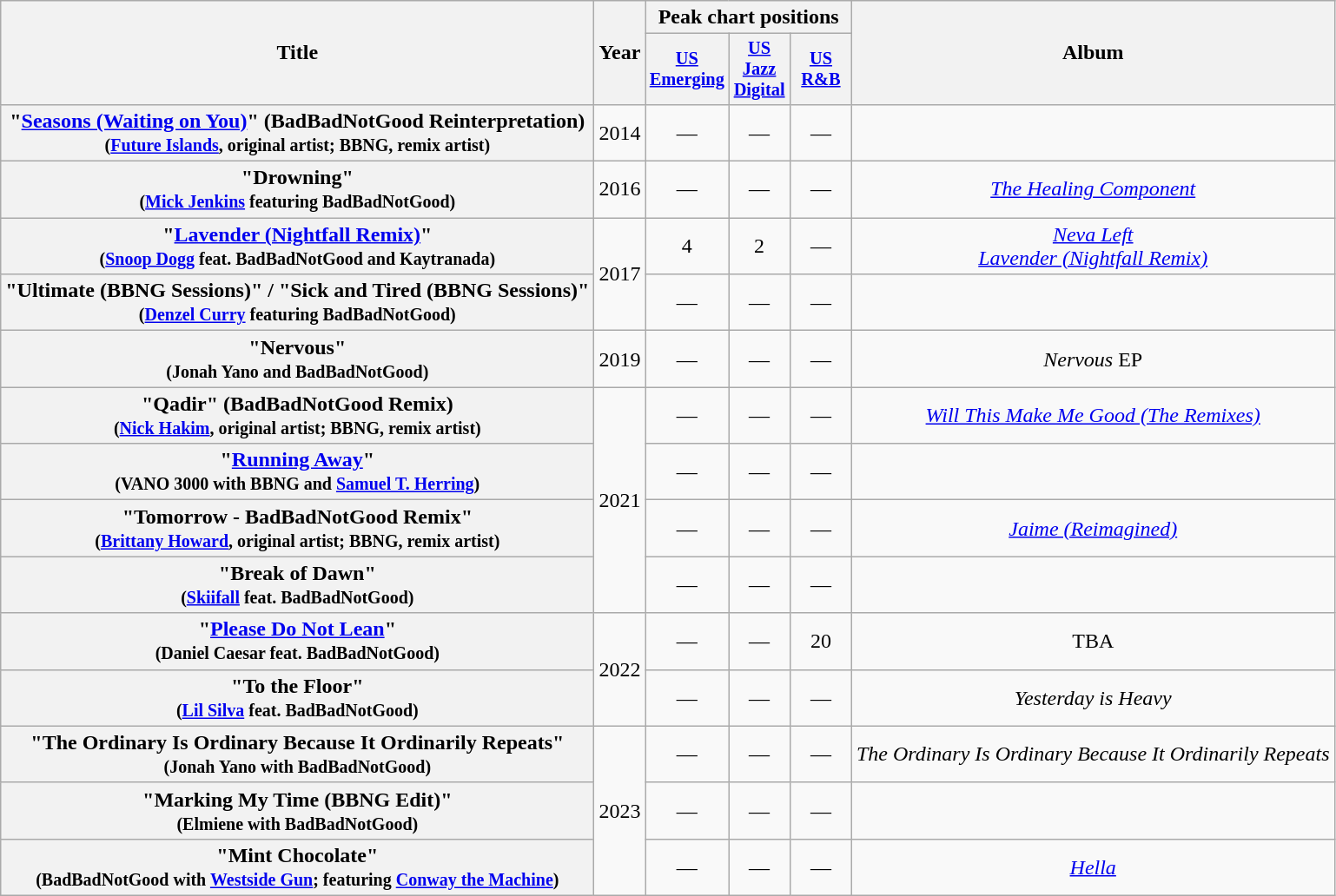<table class="wikitable plainrowheaders" style="text-align:center;">
<tr>
<th rowspan="2" scope="col">Title</th>
<th rowspan="2" scope="col">Year</th>
<th colspan="3">Peak chart positions</th>
<th rowspan="2" scope="col">Album</th>
</tr>
<tr>
<th scope="col" style="width:3em;font-size:85%;"><a href='#'>US<br>Emerging</a><br></th>
<th scope="col" style="width:3em;font-size:85%;"><a href='#'>US<br>Jazz<br>Digital</a></th>
<th scope="col" style="width:3em;font-size:85%;"><a href='#'>US<br>R&B</a></th>
</tr>
<tr>
<th scope="row">"<a href='#'>Seasons (Waiting on You)</a>" (BadBadNotGood Reinterpretation)<br><small>(<a href='#'>Future Islands</a>, original artist; BBNG, remix artist)</small></th>
<td>2014</td>
<td>—</td>
<td>—</td>
<td>—</td>
<td></td>
</tr>
<tr>
<th scope="row">"Drowning"<br><small>(<a href='#'>Mick Jenkins</a> featuring BadBadNotGood)</small></th>
<td>2016</td>
<td>—</td>
<td>—</td>
<td>—</td>
<td><em><a href='#'>The Healing Component</a></em></td>
</tr>
<tr>
<th scope="row">"<a href='#'>Lavender (Nightfall Remix)</a>"<br><small>(<a href='#'>Snoop Dogg</a> feat. BadBadNotGood and Kaytranada)</small></th>
<td rowspan="2">2017</td>
<td>4</td>
<td>2</td>
<td>—</td>
<td><em><a href='#'>Neva Left</a></em><br><em><a href='#'>Lavender (Nightfall Remix)</a></em></td>
</tr>
<tr>
<th scope="row">"Ultimate (BBNG Sessions)" / "Sick and Tired (BBNG Sessions)"<br><small>(<a href='#'>Denzel Curry</a> featuring BadBadNotGood)</small></th>
<td>—</td>
<td>—</td>
<td>—</td>
<td></td>
</tr>
<tr>
<th scope="row">"Nervous"<br><small>(Jonah Yano and BadBadNotGood)</small></th>
<td>2019</td>
<td>—</td>
<td>—</td>
<td>—</td>
<td><em>Nervous</em> EP</td>
</tr>
<tr>
<th scope="row">"Qadir" (BadBadNotGood Remix)<br><small>(<a href='#'>Nick Hakim</a>, original artist; BBNG, remix artist)</small></th>
<td rowspan="4">2021</td>
<td>—</td>
<td>—</td>
<td>—</td>
<td><em><a href='#'>Will This Make Me Good (The Remixes)</a></em></td>
</tr>
<tr>
<th scope="row">"<a href='#'>Running Away</a>"<br><small>(VANO 3000 with BBNG and <a href='#'>Samuel T. Herring</a>)</small></th>
<td>—</td>
<td>—</td>
<td>—</td>
<td></td>
</tr>
<tr>
<th scope="row">"Tomorrow - BadBadNotGood Remix"<br><small>(<a href='#'>Brittany Howard</a>, original artist; BBNG, remix artist)</small></th>
<td>—</td>
<td>—</td>
<td>—</td>
<td><em><a href='#'>Jaime (Reimagined)</a></em></td>
</tr>
<tr>
<th scope="row">"Break of Dawn"<br><small>(<a href='#'>Skiifall</a> feat. BadBadNotGood)</small></th>
<td>—</td>
<td>—</td>
<td>—</td>
<td></td>
</tr>
<tr>
<th scope="row">"<a href='#'>Please Do Not Lean</a>"<br><small>(Daniel Caesar feat. BadBadNotGood)</small></th>
<td rowspan="2">2022</td>
<td>—</td>
<td>—</td>
<td>20</td>
<td>TBA</td>
</tr>
<tr>
<th scope="row">"To the Floor"<br><small>(<a href='#'>Lil Silva</a> feat. BadBadNotGood)</small></th>
<td>—</td>
<td>—</td>
<td>—</td>
<td><em>Yesterday is Heavy</em></td>
</tr>
<tr>
<th scope="row">"The Ordinary Is Ordinary Because It Ordinarily Repeats"<br><small>(Jonah Yano with BadBadNotGood)</small></th>
<td rowspan="3">2023</td>
<td>—</td>
<td>—</td>
<td>—</td>
<td><em>The Ordinary Is Ordinary Because It Ordinarily Repeats</em></td>
</tr>
<tr>
<th scope="row">"Marking My Time (BBNG Edit)"<br><small>(Elmiene with BadBadNotGood)</small></th>
<td>—</td>
<td>—</td>
<td>—</td>
<td></td>
</tr>
<tr>
<th scope="row">"Mint Chocolate"<br><small>(BadBadNotGood with <a href='#'>Westside Gun</a>; featuring <a href='#'>Conway the Machine</a>)</small></th>
<td>—</td>
<td>—</td>
<td>—</td>
<td><a href='#'><em>Hella</em></a></td>
</tr>
</table>
